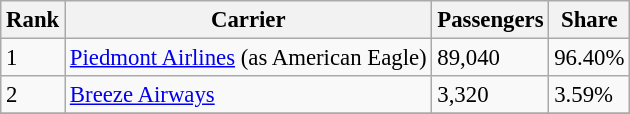<table class="wikitable sortable" style="font-size: 95%">
<tr>
<th>Rank</th>
<th>Carrier</th>
<th>Passengers</th>
<th>Share</th>
</tr>
<tr>
<td>1</td>
<td><a href='#'>Piedmont Airlines</a> (as American Eagle)</td>
<td>89,040</td>
<td>96.40%</td>
</tr>
<tr>
<td>2</td>
<td><a href='#'>Breeze Airways</a></td>
<td>3,320</td>
<td>3.59%</td>
</tr>
<tr>
</tr>
</table>
